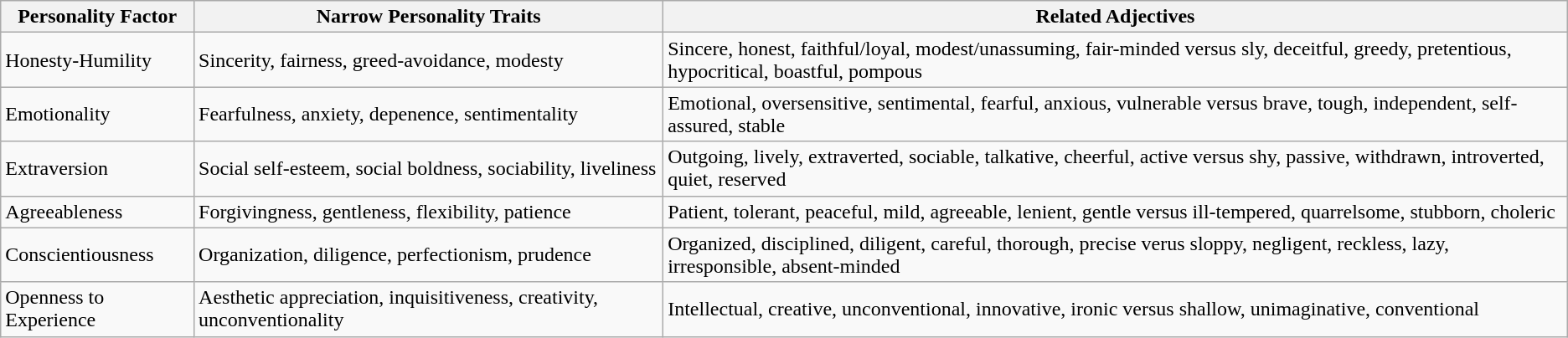<table class="wikitable">
<tr>
<th>Personality Factor</th>
<th>Narrow Personality Traits</th>
<th>Related Adjectives</th>
</tr>
<tr>
<td>Honesty-Humility</td>
<td>Sincerity, fairness, greed-avoidance, modesty</td>
<td>Sincere, honest, faithful/loyal, modest/unassuming, fair-minded versus sly, deceitful, greedy, pretentious, hypocritical, boastful, pompous</td>
</tr>
<tr>
<td>Emotionality</td>
<td>Fearfulness, anxiety, depenence, sentimentality</td>
<td>Emotional, oversensitive, sentimental, fearful, anxious, vulnerable versus brave, tough, independent, self-assured, stable</td>
</tr>
<tr>
<td>Extraversion</td>
<td>Social self-esteem, social boldness, sociability, liveliness</td>
<td>Outgoing, lively, extraverted, sociable, talkative, cheerful, active versus shy, passive, withdrawn, introverted, quiet, reserved</td>
</tr>
<tr>
<td>Agreeableness</td>
<td>Forgivingness, gentleness, flexibility, patience</td>
<td>Patient, tolerant, peaceful, mild, agreeable, lenient, gentle versus ill-tempered, quarrelsome, stubborn, choleric</td>
</tr>
<tr>
<td>Conscientiousness</td>
<td>Organization, diligence, perfectionism, prudence</td>
<td>Organized, disciplined, diligent, careful, thorough, precise verus sloppy, negligent, reckless, lazy, irresponsible, absent-minded</td>
</tr>
<tr>
<td>Openness to Experience</td>
<td>Aesthetic appreciation, inquisitiveness, creativity, unconventionality</td>
<td>Intellectual, creative, unconventional, innovative, ironic versus shallow, unimaginative, conventional</td>
</tr>
</table>
